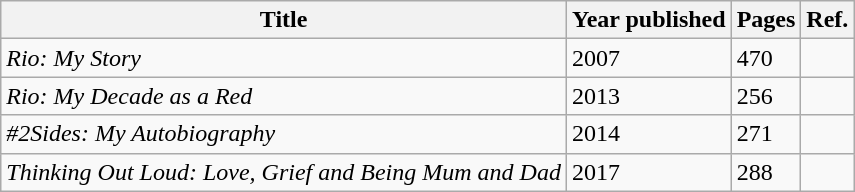<table class="wikitable sortable">
<tr>
<th>Title</th>
<th>Year published</th>
<th>Pages</th>
<th>Ref.</th>
</tr>
<tr>
<td><em>Rio: My Story</em></td>
<td>2007</td>
<td>470</td>
<td></td>
</tr>
<tr>
<td><em>Rio: My Decade as a Red</em></td>
<td>2013</td>
<td>256</td>
<td></td>
</tr>
<tr>
<td><em>#2Sides: My Autobiography</em></td>
<td>2014</td>
<td>271</td>
<td></td>
</tr>
<tr>
<td><em>Thinking Out Loud: Love, Grief and Being Mum and Dad</em></td>
<td>2017</td>
<td>288</td>
<td></td>
</tr>
</table>
